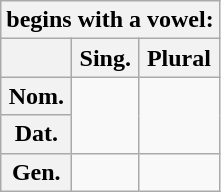<table class="wikitable">
<tr>
<th colspan="3">begins with a vowel:</th>
</tr>
<tr>
<th></th>
<th>Sing.</th>
<th>Plural</th>
</tr>
<tr>
<th>Nom.</th>
<td rowspan="2"></td>
<td rowspan="2"></td>
</tr>
<tr>
<th>Dat.</th>
</tr>
<tr>
<th>Gen.</th>
<td></td>
<td></td>
</tr>
</table>
